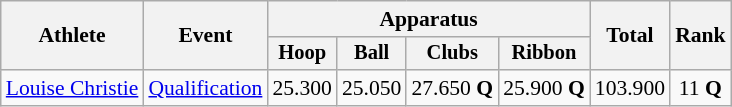<table class=wikitable style="font-size:90%">
<tr>
<th rowspan=2>Athlete</th>
<th rowspan=2>Event</th>
<th colspan=4>Apparatus</th>
<th rowspan=2>Total</th>
<th rowspan=2>Rank</th>
</tr>
<tr style="font-size:95%;">
<th>Hoop</th>
<th>Ball</th>
<th>Clubs</th>
<th>Ribbon</th>
</tr>
<tr align=center>
<td align=left><a href='#'>Louise Christie</a></td>
<td align=left><a href='#'>Qualification</a></td>
<td>25.300</td>
<td>25.050</td>
<td>27.650 <strong>Q</strong></td>
<td>25.900 <strong>Q</strong></td>
<td>103.900</td>
<td>11 <strong>Q</strong></td>
</tr>
</table>
